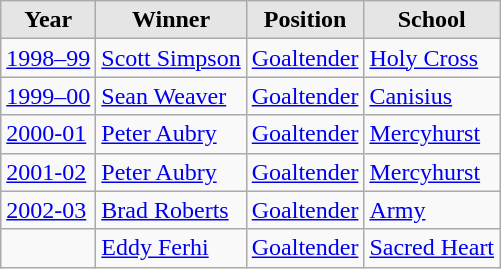<table class="wikitable sortable">
<tr>
<th style="background:#e5e5e5;">Year</th>
<th style="background:#e5e5e5;">Winner</th>
<th style="background:#e5e5e5;">Position</th>
<th style="background:#e5e5e5;">School</th>
</tr>
<tr>
<td><a href='#'>1998–99</a></td>
<td><a href='#'>Scott Simpson</a></td>
<td><a href='#'>Goaltender</a></td>
<td><a href='#'>Holy Cross</a></td>
</tr>
<tr>
<td><a href='#'>1999–00</a></td>
<td><a href='#'>Sean Weaver</a></td>
<td><a href='#'>Goaltender</a></td>
<td><a href='#'>Canisius</a></td>
</tr>
<tr>
<td><a href='#'>2000-01</a></td>
<td><a href='#'>Peter Aubry</a></td>
<td><a href='#'>Goaltender</a></td>
<td><a href='#'>Mercyhurst</a></td>
</tr>
<tr>
<td><a href='#'>2001-02</a></td>
<td><a href='#'>Peter Aubry</a></td>
<td><a href='#'>Goaltender</a></td>
<td><a href='#'>Mercyhurst</a></td>
</tr>
<tr>
<td><a href='#'>2002-03</a></td>
<td><a href='#'>Brad Roberts</a></td>
<td><a href='#'>Goaltender</a></td>
<td><a href='#'>Army</a></td>
</tr>
<tr>
<td></td>
<td><a href='#'>Eddy Ferhi</a></td>
<td><a href='#'>Goaltender</a></td>
<td><a href='#'>Sacred Heart</a></td>
</tr>
</table>
